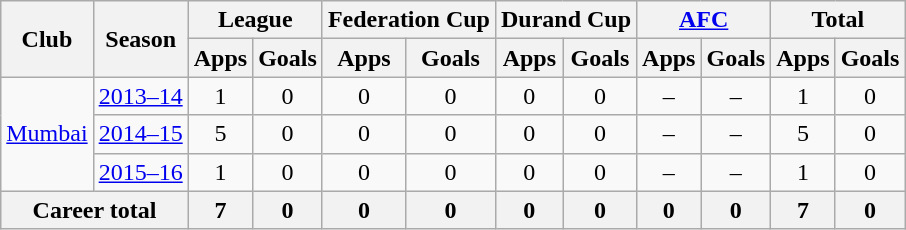<table class="wikitable" style="text-align: center;">
<tr>
<th rowspan="2">Club</th>
<th rowspan="2">Season</th>
<th colspan="2">League</th>
<th colspan="2">Federation Cup</th>
<th colspan="2">Durand Cup</th>
<th colspan="2"><a href='#'>AFC</a></th>
<th colspan="2">Total</th>
</tr>
<tr>
<th>Apps</th>
<th>Goals</th>
<th>Apps</th>
<th>Goals</th>
<th>Apps</th>
<th>Goals</th>
<th>Apps</th>
<th>Goals</th>
<th>Apps</th>
<th>Goals</th>
</tr>
<tr>
<td rowspan="3"><a href='#'>Mumbai</a></td>
<td><a href='#'>2013–14</a></td>
<td>1</td>
<td>0</td>
<td>0</td>
<td>0</td>
<td>0</td>
<td>0</td>
<td>–</td>
<td>–</td>
<td>1</td>
<td>0</td>
</tr>
<tr>
<td><a href='#'>2014–15</a></td>
<td>5</td>
<td>0</td>
<td>0</td>
<td>0</td>
<td>0</td>
<td>0</td>
<td>–</td>
<td>–</td>
<td>5</td>
<td>0</td>
</tr>
<tr>
<td><a href='#'>2015–16</a></td>
<td>1</td>
<td>0</td>
<td>0</td>
<td>0</td>
<td>0</td>
<td>0</td>
<td>–</td>
<td>–</td>
<td>1</td>
<td>0</td>
</tr>
<tr>
<th colspan="2">Career total</th>
<th>7</th>
<th>0</th>
<th>0</th>
<th>0</th>
<th>0</th>
<th>0</th>
<th>0</th>
<th>0</th>
<th>7</th>
<th>0</th>
</tr>
</table>
